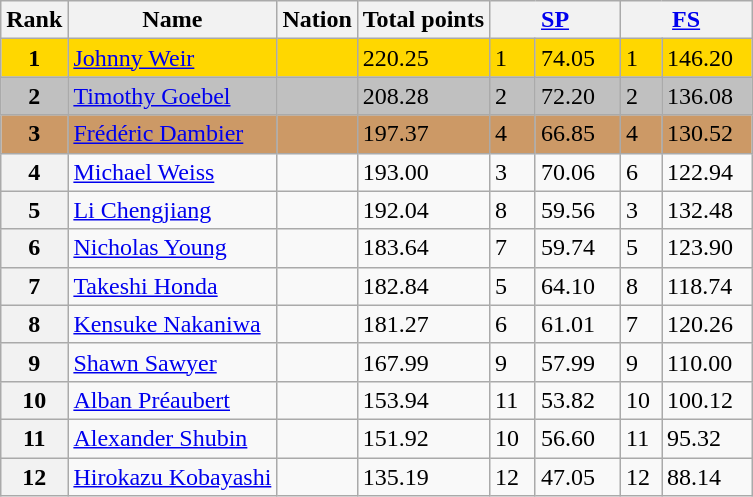<table class="wikitable">
<tr>
<th>Rank</th>
<th>Name</th>
<th>Nation</th>
<th>Total points</th>
<th colspan="2" width="80px"><a href='#'>SP</a></th>
<th colspan="2" width="80px"><a href='#'>FS</a></th>
</tr>
<tr bgcolor="gold">
<td align="center"><strong>1</strong></td>
<td><a href='#'>Johnny Weir</a></td>
<td></td>
<td>220.25</td>
<td>1</td>
<td>74.05</td>
<td>1</td>
<td>146.20</td>
</tr>
<tr bgcolor="silver">
<td align="center"><strong>2</strong></td>
<td><a href='#'>Timothy Goebel</a></td>
<td></td>
<td>208.28</td>
<td>2</td>
<td>72.20</td>
<td>2</td>
<td>136.08</td>
</tr>
<tr bgcolor="cc9966">
<td align="center"><strong>3</strong></td>
<td><a href='#'>Frédéric Dambier</a></td>
<td></td>
<td>197.37</td>
<td>4</td>
<td>66.85</td>
<td>4</td>
<td>130.52</td>
</tr>
<tr>
<th>4</th>
<td><a href='#'>Michael Weiss</a></td>
<td></td>
<td>193.00</td>
<td>3</td>
<td>70.06</td>
<td>6</td>
<td>122.94</td>
</tr>
<tr>
<th>5</th>
<td><a href='#'>Li Chengjiang</a></td>
<td></td>
<td>192.04</td>
<td>8</td>
<td>59.56</td>
<td>3</td>
<td>132.48</td>
</tr>
<tr>
<th>6</th>
<td><a href='#'>Nicholas Young</a></td>
<td></td>
<td>183.64</td>
<td>7</td>
<td>59.74</td>
<td>5</td>
<td>123.90</td>
</tr>
<tr>
<th>7</th>
<td><a href='#'>Takeshi Honda</a></td>
<td></td>
<td>182.84</td>
<td>5</td>
<td>64.10</td>
<td>8</td>
<td>118.74</td>
</tr>
<tr>
<th>8</th>
<td><a href='#'>Kensuke Nakaniwa</a></td>
<td></td>
<td>181.27</td>
<td>6</td>
<td>61.01</td>
<td>7</td>
<td>120.26</td>
</tr>
<tr>
<th>9</th>
<td><a href='#'>Shawn Sawyer</a></td>
<td></td>
<td>167.99</td>
<td>9</td>
<td>57.99</td>
<td>9</td>
<td>110.00</td>
</tr>
<tr>
<th>10</th>
<td><a href='#'>Alban Préaubert</a></td>
<td></td>
<td>153.94</td>
<td>11</td>
<td>53.82</td>
<td>10</td>
<td>100.12</td>
</tr>
<tr>
<th>11</th>
<td><a href='#'>Alexander Shubin</a></td>
<td></td>
<td>151.92</td>
<td>10</td>
<td>56.60</td>
<td>11</td>
<td>95.32</td>
</tr>
<tr>
<th>12</th>
<td><a href='#'>Hirokazu Kobayashi</a></td>
<td></td>
<td>135.19</td>
<td>12</td>
<td>47.05</td>
<td>12</td>
<td>88.14</td>
</tr>
</table>
